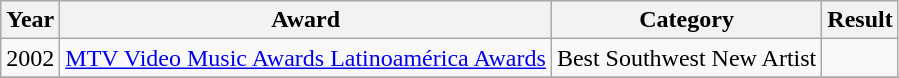<table class="wikitable">
<tr>
<th>Year</th>
<th>Award</th>
<th>Category</th>
<th>Result</th>
</tr>
<tr>
<td rowspan="1">2002</td>
<td rowspan="1"><a href='#'>MTV Video Music Awards Latinoamérica Awards</a></td>
<td>Best Southwest New Artist</td>
<td></td>
</tr>
<tr>
</tr>
</table>
